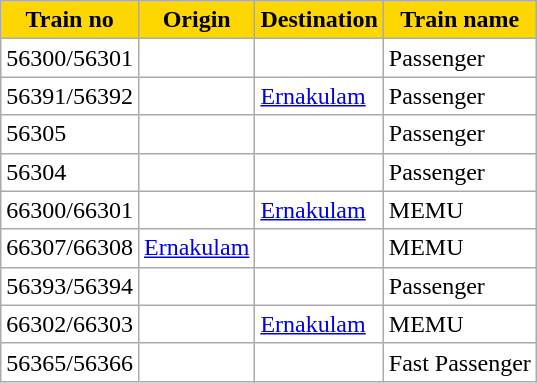<table class="wikitable sortable" style="background:#fff;">
<tr>
<th ! style="background:gold;">Train no</th>
<th ! style="background:gold;">Origin</th>
<th ! style="background:gold;">Destination</th>
<th ! style="background:gold;">Train name</th>
</tr>
<tr>
<td>56300/56301</td>
<td></td>
<td></td>
<td>Passenger</td>
</tr>
<tr>
<td>56391/56392</td>
<td></td>
<td><a href='#'>Ernakulam</a></td>
<td>Passenger</td>
</tr>
<tr>
<td>56305</td>
<td></td>
<td></td>
<td>Passenger</td>
</tr>
<tr>
<td>56304</td>
<td></td>
<td></td>
<td>Passenger</td>
</tr>
<tr>
<td>66300/66301</td>
<td></td>
<td><a href='#'>Ernakulam</a></td>
<td>MEMU</td>
</tr>
<tr>
<td>66307/66308</td>
<td><a href='#'>Ernakulam</a></td>
<td></td>
<td>MEMU</td>
</tr>
<tr>
<td>56393/56394</td>
<td></td>
<td></td>
<td>Passenger</td>
</tr>
<tr>
<td>66302/66303</td>
<td></td>
<td><a href='#'>Ernakulam</a></td>
<td>MEMU</td>
</tr>
<tr>
<td>56365/56366</td>
<td></td>
<td></td>
<td>Fast Passenger</td>
</tr>
</table>
